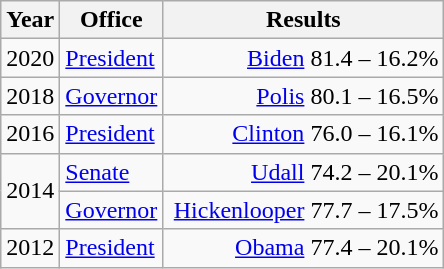<table class=wikitable>
<tr>
<th width="30">Year</th>
<th width="60">Office</th>
<th width="180">Results</th>
</tr>
<tr>
<td>2020</td>
<td><a href='#'>President</a></td>
<td align="right" ><a href='#'>Biden</a> 81.4 – 16.2%</td>
</tr>
<tr>
<td>2018</td>
<td><a href='#'>Governor</a></td>
<td align="right" ><a href='#'>Polis</a> 80.1 – 16.5%</td>
</tr>
<tr>
<td>2016</td>
<td><a href='#'>President</a></td>
<td align="right" ><a href='#'>Clinton</a> 76.0 – 16.1%</td>
</tr>
<tr>
<td rowspan="2">2014</td>
<td><a href='#'>Senate</a></td>
<td align="right" ><a href='#'>Udall</a> 74.2 – 20.1%</td>
</tr>
<tr>
<td><a href='#'>Governor</a></td>
<td align="right" ><a href='#'>Hickenlooper</a> 77.7 – 17.5%</td>
</tr>
<tr>
<td>2012</td>
<td><a href='#'>President</a></td>
<td align="right" ><a href='#'>Obama</a> 77.4 – 20.1%</td>
</tr>
</table>
